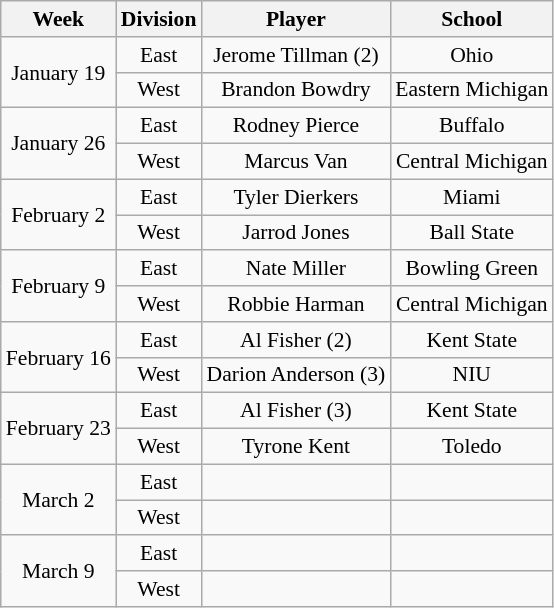<table class="wikitable" style="text-align:center; font-size:90%;">
<tr>
<th>Week</th>
<th>Division</th>
<th>Player</th>
<th>School</th>
</tr>
<tr>
<td rowspan=2>January 19</td>
<td>East</td>
<td>Jerome Tillman (2)</td>
<td>Ohio</td>
</tr>
<tr>
<td>West</td>
<td>Brandon Bowdry</td>
<td>Eastern Michigan</td>
</tr>
<tr>
<td rowspan=2>January 26</td>
<td>East</td>
<td>Rodney Pierce</td>
<td>Buffalo</td>
</tr>
<tr>
<td>West</td>
<td>Marcus Van</td>
<td>Central Michigan</td>
</tr>
<tr>
<td rowspan=2>February 2</td>
<td>East</td>
<td>Tyler Dierkers</td>
<td>Miami</td>
</tr>
<tr>
<td>West</td>
<td>Jarrod Jones</td>
<td>Ball State</td>
</tr>
<tr>
<td rowspan=2>February 9</td>
<td>East</td>
<td>Nate Miller</td>
<td>Bowling Green</td>
</tr>
<tr>
<td>West</td>
<td>Robbie Harman</td>
<td>Central Michigan</td>
</tr>
<tr>
<td rowspan=2>February 16</td>
<td>East</td>
<td>Al Fisher (2)</td>
<td>Kent State</td>
</tr>
<tr>
<td>West</td>
<td>Darion Anderson (3)</td>
<td>NIU</td>
</tr>
<tr>
<td rowspan=2>February 23</td>
<td>East</td>
<td>Al Fisher (3)</td>
<td>Kent State</td>
</tr>
<tr>
<td>West</td>
<td>Tyrone Kent</td>
<td>Toledo</td>
</tr>
<tr>
<td rowspan=2>March 2</td>
<td>East</td>
<td></td>
<td></td>
</tr>
<tr>
<td>West</td>
<td></td>
<td></td>
</tr>
<tr>
<td rowspan=2>March 9</td>
<td>East</td>
<td></td>
<td></td>
</tr>
<tr>
<td>West</td>
<td></td>
<td></td>
</tr>
</table>
